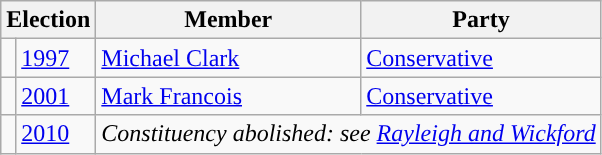<table class="wikitable">
<tr>
<th colspan="2">Election</th>
<th>Member</th>
<th>Party</th>
</tr>
<tr>
<td style="color:inherit;background-color: "></td>
<td><a href='#'>1997</a></td>
<td><a href='#'>Michael Clark</a></td>
<td><a href='#'>Conservative</a></td>
</tr>
<tr>
<td style="color:inherit;background-color: "></td>
<td><a href='#'>2001</a></td>
<td><a href='#'>Mark Francois</a></td>
<td><a href='#'>Conservative</a></td>
</tr>
<tr>
<td></td>
<td><a href='#'>2010</a></td>
<td colspan="2"><em>Constituency abolished: see <a href='#'>Rayleigh and Wickford</a></em></td>
</tr>
</table>
